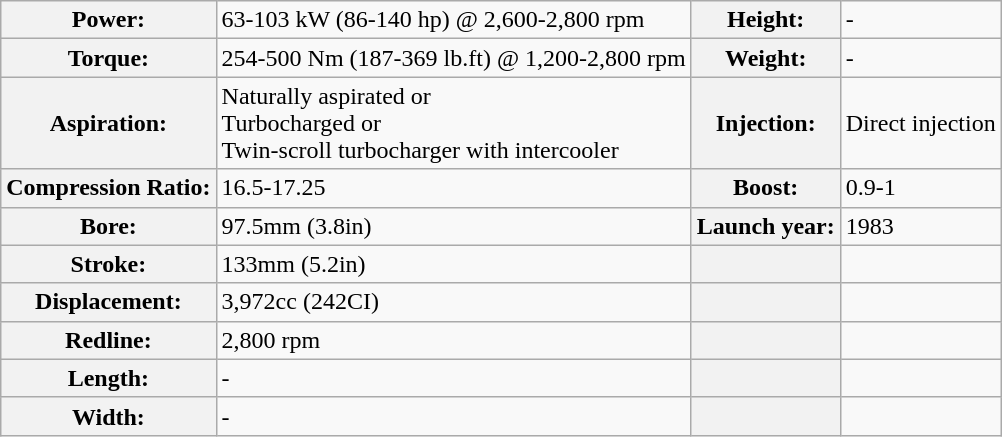<table class="wikitable">
<tr>
<th>Power:</th>
<td>63-103 kW (86-140 hp) @ 2,600-2,800 rpm</td>
<th>Height:</th>
<td>-</td>
</tr>
<tr>
<th>Torque:</th>
<td>254-500 Nm (187-369 lb.ft) @ 1,200-2,800 rpm</td>
<th>Weight:</th>
<td>-</td>
</tr>
<tr>
<th>Aspiration:</th>
<td>Naturally aspirated or <br>Turbocharged or<br>Twin-scroll turbocharger with intercooler</td>
<th>Injection:</th>
<td>Direct injection</td>
</tr>
<tr>
<th>Compression Ratio:</th>
<td>16.5-17.25</td>
<th>Boost:</th>
<td>0.9-1</td>
</tr>
<tr>
<th>Bore:</th>
<td>97.5mm (3.8in)</td>
<th>Launch year:</th>
<td>1983</td>
</tr>
<tr>
<th>Stroke:</th>
<td>133mm (5.2in)</td>
<th></th>
<td></td>
</tr>
<tr>
<th>Displacement:</th>
<td>3,972cc (242CI)</td>
<th></th>
<td></td>
</tr>
<tr>
<th>Redline:</th>
<td>2,800 rpm</td>
<th></th>
<td></td>
</tr>
<tr>
<th>Length:</th>
<td>-</td>
<th></th>
<td></td>
</tr>
<tr>
<th>Width:</th>
<td>-</td>
<th></th>
<td></td>
</tr>
</table>
